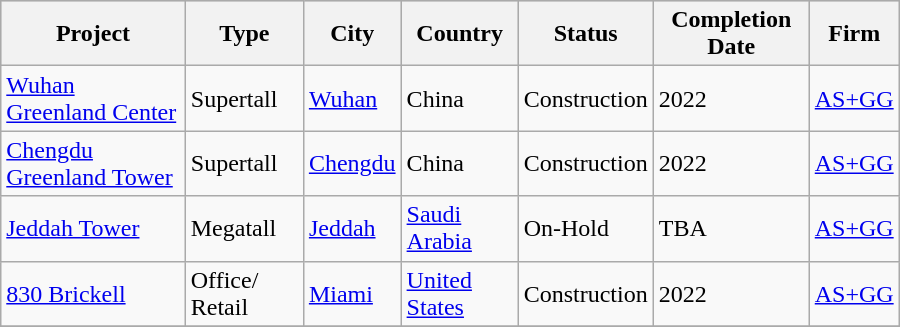<table class="wikitable sortable" style="width:600px" border="1">
<tr bgcolor="#CCCCCC">
<th>Project</th>
<th>Type</th>
<th>City</th>
<th>Country</th>
<th>Status</th>
<th>Completion Date</th>
<th>Firm</th>
</tr>
<tr>
<td><a href='#'>Wuhan Greenland Center</a></td>
<td>Supertall</td>
<td><a href='#'>Wuhan</a></td>
<td>China</td>
<td>Construction</td>
<td>2022</td>
<td><a href='#'>AS+GG</a></td>
</tr>
<tr>
<td><a href='#'>Chengdu Greenland Tower</a></td>
<td>Supertall</td>
<td><a href='#'>Chengdu</a></td>
<td>China</td>
<td>Construction</td>
<td>2022</td>
<td><a href='#'>AS+GG</a></td>
</tr>
<tr>
<td><a href='#'>Jeddah Tower</a></td>
<td>Megatall</td>
<td><a href='#'>Jeddah</a></td>
<td><a href='#'>Saudi Arabia</a></td>
<td>On-Hold</td>
<td>TBA</td>
<td><a href='#'>AS+GG</a></td>
</tr>
<tr>
<td><a href='#'>830 Brickell</a></td>
<td>Office/ Retail</td>
<td><a href='#'>Miami</a></td>
<td><a href='#'>United States</a></td>
<td>Construction</td>
<td>2022</td>
<td><a href='#'>AS+GG</a></td>
</tr>
<tr>
</tr>
</table>
